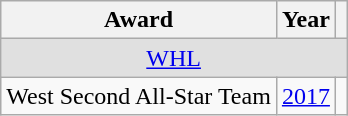<table class="wikitable">
<tr>
<th>Award</th>
<th>Year</th>
<th></th>
</tr>
<tr ALIGN="center" bgcolor="#e0e0e0">
<td colspan="3"><a href='#'>WHL</a></td>
</tr>
<tr>
<td>West Second All-Star Team</td>
<td><a href='#'>2017</a></td>
<td></td>
</tr>
</table>
